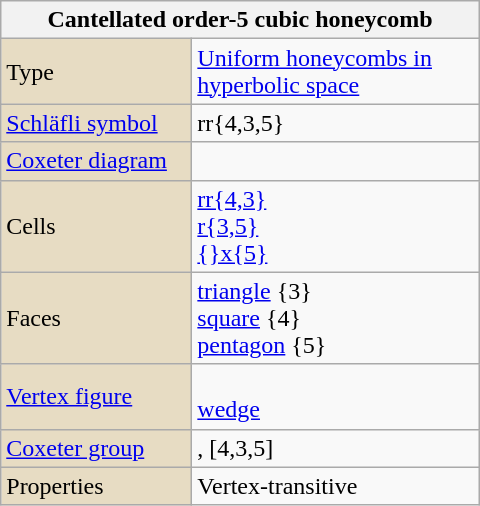<table class="wikitable" align="right" style="margin-left:10px" width="320">
<tr>
<th bgcolor=#e7dcc3 colspan=2>Cantellated order-5 cubic honeycomb<br></th>
</tr>
<tr>
<td bgcolor=#e7dcc3>Type</td>
<td><a href='#'>Uniform honeycombs in hyperbolic space</a></td>
</tr>
<tr>
<td bgcolor=#e7dcc3><a href='#'>Schläfli symbol</a></td>
<td>rr{4,3,5}</td>
</tr>
<tr>
<td width=120 bgcolor=#e7dcc3><a href='#'>Coxeter diagram</a></td>
<td></td>
</tr>
<tr>
<td bgcolor=#e7dcc3>Cells</td>
<td><a href='#'>rr{4,3}</a> <br><a href='#'>r{3,5}</a> <br><a href='#'>{}x{5}</a> </td>
</tr>
<tr>
<td bgcolor=#e7dcc3>Faces</td>
<td><a href='#'>triangle</a> {3}<br><a href='#'>square</a> {4}<br><a href='#'>pentagon</a> {5}</td>
</tr>
<tr>
<td bgcolor=#e7dcc3><a href='#'>Vertex figure</a></td>
<td><br><a href='#'>wedge</a></td>
</tr>
<tr>
<td bgcolor=#e7dcc3><a href='#'>Coxeter group</a></td>
<td>, [4,3,5]</td>
</tr>
<tr>
<td bgcolor=#e7dcc3>Properties</td>
<td>Vertex-transitive</td>
</tr>
</table>
